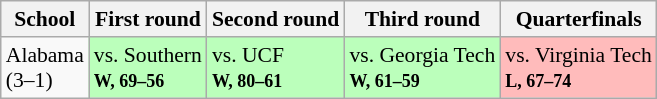<table class="wikitable" style="white-space:nowrap; font-size:90%;">
<tr>
<th>School</th>
<th>First round</th>
<th>Second round</th>
<th>Third round</th>
<th>Quarterfinals</th>
</tr>
<tr>
<td>Alabama<br>(3–1)</td>
<td style="background:#bfb;">vs. Southern<br><small><strong>W, 69–56</strong></small></td>
<td style="background:#bfb;">vs. UCF<br><small><strong>W, 80–61</strong></small></td>
<td style="background:#bfb;">vs. Georgia Tech<br><small><strong>W, 61–59</strong></small></td>
<td style="background:#fbb;">vs. Virginia Tech<br><small><strong>L, 67–74</strong></small></td>
</tr>
</table>
